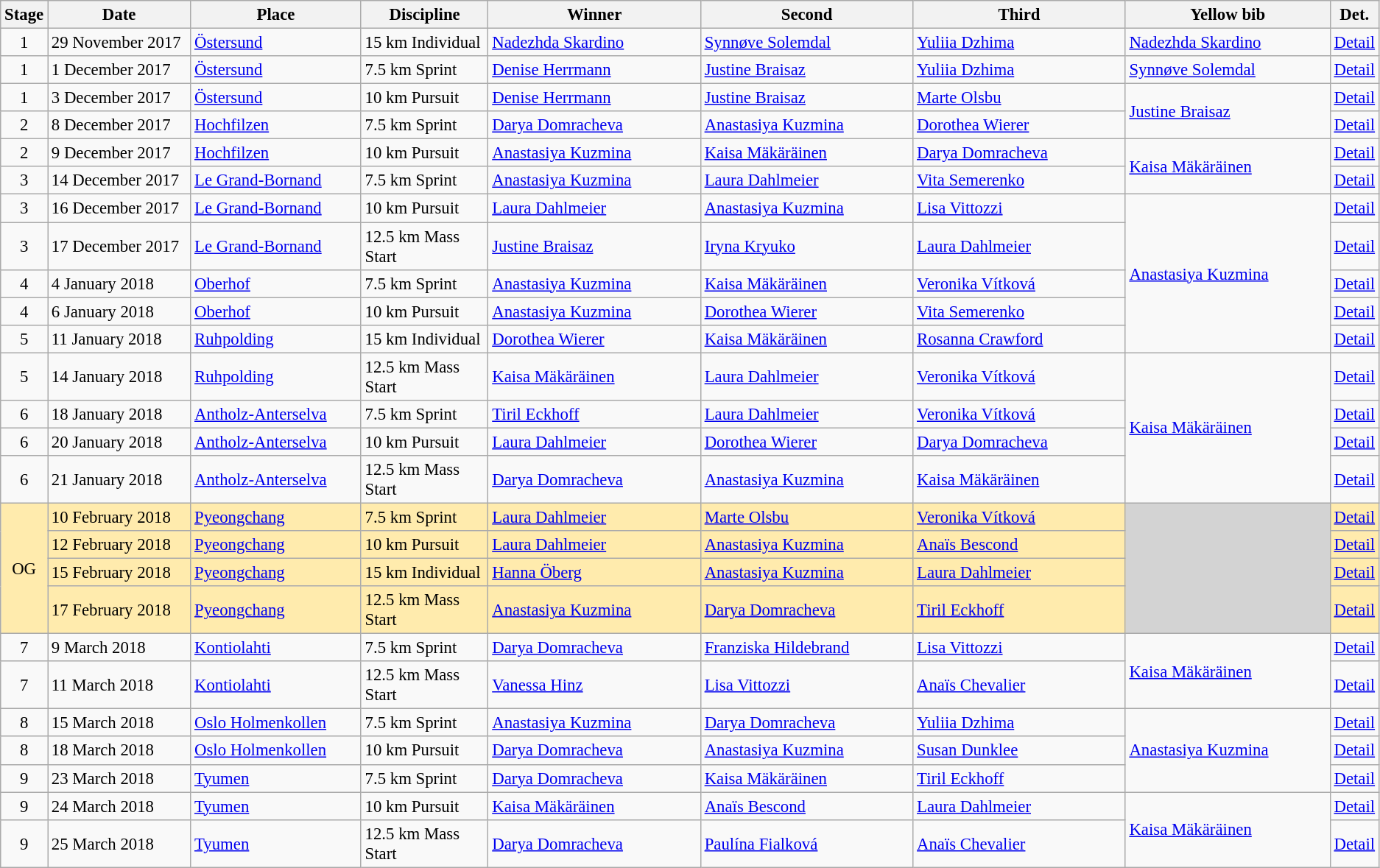<table class="wikitable" style="font-size:95%;">
<tr>
<th width="10">Stage</th>
<th width="125">Date</th>
<th width="150">Place</th>
<th width="110">Discipline</th>
<th width="190">Winner</th>
<th width="190">Second</th>
<th width="190">Third</th>
<th width="183">Yellow bib <br> </th>
<th width="8">Det.</th>
</tr>
<tr>
<td align=center>1</td>
<td>29 November 2017</td>
<td> <a href='#'>Östersund</a></td>
<td>15 km Individual</td>
<td> <a href='#'>Nadezhda Skardino</a></td>
<td> <a href='#'>Synnøve Solemdal</a></td>
<td> <a href='#'>Yuliia Dzhima</a></td>
<td> <a href='#'>Nadezhda Skardino</a></td>
<td><a href='#'>Detail</a></td>
</tr>
<tr>
<td align=center>1</td>
<td>1 December 2017</td>
<td> <a href='#'>Östersund</a></td>
<td>7.5 km Sprint</td>
<td> <a href='#'>Denise Herrmann</a></td>
<td> <a href='#'>Justine Braisaz</a></td>
<td> <a href='#'>Yuliia Dzhima</a></td>
<td> <a href='#'>Synnøve Solemdal</a></td>
<td><a href='#'>Detail</a></td>
</tr>
<tr>
<td align=center>1</td>
<td>3 December 2017</td>
<td> <a href='#'>Östersund</a></td>
<td>10 km Pursuit</td>
<td> <a href='#'>Denise Herrmann</a></td>
<td> <a href='#'>Justine Braisaz</a></td>
<td> <a href='#'>Marte Olsbu</a></td>
<td rowspan=2> <a href='#'>Justine Braisaz</a></td>
<td><a href='#'>Detail</a></td>
</tr>
<tr>
<td align=center>2</td>
<td>8 December 2017</td>
<td> <a href='#'>Hochfilzen</a></td>
<td>7.5 km Sprint</td>
<td> <a href='#'>Darya Domracheva</a></td>
<td> <a href='#'>Anastasiya Kuzmina</a></td>
<td> <a href='#'>Dorothea Wierer</a></td>
<td><a href='#'>Detail</a></td>
</tr>
<tr>
<td align=center>2</td>
<td>9 December 2017</td>
<td> <a href='#'>Hochfilzen</a></td>
<td>10 km Pursuit</td>
<td> <a href='#'>Anastasiya Kuzmina</a></td>
<td> <a href='#'>Kaisa Mäkäräinen</a></td>
<td> <a href='#'>Darya Domracheva</a></td>
<td rowspan=2> <a href='#'>Kaisa Mäkäräinen</a></td>
<td><a href='#'>Detail</a></td>
</tr>
<tr>
<td align=center>3</td>
<td>14 December 2017</td>
<td> <a href='#'>Le Grand-Bornand</a></td>
<td>7.5 km Sprint</td>
<td> <a href='#'>Anastasiya Kuzmina</a></td>
<td> <a href='#'>Laura Dahlmeier</a></td>
<td> <a href='#'>Vita Semerenko</a></td>
<td><a href='#'>Detail</a></td>
</tr>
<tr>
<td align=center>3</td>
<td>16 December 2017</td>
<td> <a href='#'>Le Grand-Bornand</a></td>
<td>10 km Pursuit</td>
<td> <a href='#'>Laura Dahlmeier</a></td>
<td> <a href='#'>Anastasiya Kuzmina</a></td>
<td> <a href='#'>Lisa Vittozzi</a></td>
<td rowspan=5> <a href='#'>Anastasiya Kuzmina</a></td>
<td><a href='#'>Detail</a></td>
</tr>
<tr>
<td align=center>3</td>
<td>17 December 2017</td>
<td> <a href='#'>Le Grand-Bornand</a></td>
<td>12.5 km Mass Start</td>
<td> <a href='#'>Justine Braisaz</a></td>
<td> <a href='#'>Iryna Kryuko</a></td>
<td> <a href='#'>Laura Dahlmeier</a></td>
<td><a href='#'>Detail</a></td>
</tr>
<tr>
<td align=center>4</td>
<td>4 January 2018</td>
<td> <a href='#'>Oberhof</a></td>
<td>7.5 km Sprint</td>
<td> <a href='#'>Anastasiya Kuzmina</a></td>
<td> <a href='#'>Kaisa Mäkäräinen</a></td>
<td> <a href='#'>Veronika Vítková</a></td>
<td><a href='#'>Detail</a></td>
</tr>
<tr>
<td align=center>4</td>
<td>6 January 2018</td>
<td> <a href='#'>Oberhof</a></td>
<td>10 km Pursuit</td>
<td> <a href='#'>Anastasiya Kuzmina</a></td>
<td> <a href='#'>Dorothea Wierer</a></td>
<td> <a href='#'>Vita Semerenko</a></td>
<td><a href='#'>Detail</a></td>
</tr>
<tr>
<td align=center>5</td>
<td>11 January 2018</td>
<td> <a href='#'>Ruhpolding</a></td>
<td>15 km Individual</td>
<td> <a href='#'>Dorothea Wierer</a></td>
<td> <a href='#'>Kaisa Mäkäräinen</a></td>
<td> <a href='#'>Rosanna Crawford</a></td>
<td><a href='#'>Detail</a></td>
</tr>
<tr>
<td align=center>5</td>
<td>14 January 2018</td>
<td> <a href='#'>Ruhpolding</a></td>
<td>12.5 km Mass Start</td>
<td> <a href='#'>Kaisa Mäkäräinen</a></td>
<td> <a href='#'>Laura Dahlmeier</a></td>
<td> <a href='#'>Veronika Vítková</a></td>
<td rowspan=4> <a href='#'>Kaisa Mäkäräinen</a></td>
<td><a href='#'>Detail</a></td>
</tr>
<tr>
<td align=center>6</td>
<td>18 January 2018</td>
<td> <a href='#'>Antholz-Anterselva</a></td>
<td>7.5 km Sprint</td>
<td> <a href='#'>Tiril Eckhoff</a></td>
<td> <a href='#'>Laura Dahlmeier</a></td>
<td> <a href='#'>Veronika Vítková</a></td>
<td><a href='#'>Detail</a></td>
</tr>
<tr>
<td align=center>6</td>
<td>20 January 2018</td>
<td> <a href='#'>Antholz-Anterselva</a></td>
<td>10 km Pursuit</td>
<td> <a href='#'>Laura Dahlmeier</a></td>
<td> <a href='#'>Dorothea Wierer</a></td>
<td> <a href='#'>Darya Domracheva</a></td>
<td><a href='#'>Detail</a></td>
</tr>
<tr>
<td align=center>6</td>
<td>21 January 2018</td>
<td> <a href='#'>Antholz-Anterselva</a></td>
<td>12.5 km Mass Start</td>
<td> <a href='#'>Darya Domracheva</a></td>
<td> <a href='#'>Anastasiya Kuzmina</a></td>
<td> <a href='#'>Kaisa Mäkäräinen</a></td>
<td><a href='#'>Detail</a></td>
</tr>
<tr style="background:#FFEBAD">
<td align=center rowspan="4">OG</td>
<td>10 February 2018</td>
<td> <a href='#'>Pyeongchang</a></td>
<td>7.5 km Sprint</td>
<td> <a href='#'>Laura Dahlmeier</a></td>
<td> <a href='#'>Marte Olsbu</a></td>
<td> <a href='#'>Veronika Vítková</a></td>
<td rowspan="4" align="center" bgcolor=lightgrey></td>
<td><a href='#'>Detail</a></td>
</tr>
<tr style="background:#FFEBAD">
<td>12 February 2018</td>
<td> <a href='#'>Pyeongchang</a></td>
<td>10 km Pursuit</td>
<td> <a href='#'>Laura Dahlmeier</a></td>
<td> <a href='#'>Anastasiya Kuzmina</a></td>
<td> <a href='#'>Anaïs Bescond</a></td>
<td><a href='#'>Detail</a></td>
</tr>
<tr style="background:#FFEBAD">
<td>15 February 2018</td>
<td> <a href='#'>Pyeongchang</a></td>
<td>15 km Individual</td>
<td> <a href='#'>Hanna Öberg</a></td>
<td> <a href='#'>Anastasiya Kuzmina</a></td>
<td> <a href='#'>Laura Dahlmeier</a></td>
<td><a href='#'>Detail</a></td>
</tr>
<tr style="background:#FFEBAD">
<td>17 February 2018</td>
<td> <a href='#'>Pyeongchang</a></td>
<td>12.5 km Mass Start</td>
<td> <a href='#'>Anastasiya Kuzmina</a></td>
<td> <a href='#'>Darya Domracheva</a></td>
<td> <a href='#'>Tiril Eckhoff</a></td>
<td><a href='#'>Detail</a></td>
</tr>
<tr>
<td align=center>7</td>
<td>9 March 2018</td>
<td> <a href='#'>Kontiolahti</a></td>
<td>7.5 km Sprint</td>
<td> <a href='#'>Darya Domracheva</a></td>
<td> <a href='#'>Franziska Hildebrand</a></td>
<td> <a href='#'>Lisa Vittozzi</a></td>
<td rowspan=2> <a href='#'>Kaisa Mäkäräinen</a></td>
<td><a href='#'>Detail</a></td>
</tr>
<tr>
<td align=center>7</td>
<td>11 March 2018</td>
<td> <a href='#'>Kontiolahti</a></td>
<td>12.5 km Mass Start</td>
<td> <a href='#'>Vanessa Hinz</a></td>
<td> <a href='#'>Lisa Vittozzi</a></td>
<td> <a href='#'>Anaïs Chevalier</a></td>
<td><a href='#'>Detail</a></td>
</tr>
<tr>
<td align=center>8</td>
<td>15 March 2018</td>
<td> <a href='#'>Oslo Holmenkollen</a></td>
<td>7.5 km Sprint</td>
<td> <a href='#'>Anastasiya Kuzmina</a></td>
<td> <a href='#'>Darya Domracheva</a></td>
<td> <a href='#'>Yuliia Dzhima</a></td>
<td rowspan=3> <a href='#'>Anastasiya Kuzmina</a></td>
<td><a href='#'>Detail</a></td>
</tr>
<tr>
<td align=center>8</td>
<td>18 March 2018</td>
<td> <a href='#'>Oslo Holmenkollen</a></td>
<td>10 km Pursuit</td>
<td> <a href='#'>Darya Domracheva</a></td>
<td> <a href='#'>Anastasiya Kuzmina</a></td>
<td> <a href='#'>Susan Dunklee</a></td>
<td><a href='#'>Detail</a></td>
</tr>
<tr>
<td align=center>9</td>
<td>23 March 2018</td>
<td> <a href='#'>Tyumen</a></td>
<td>7.5 km Sprint</td>
<td> <a href='#'>Darya Domracheva</a></td>
<td> <a href='#'>Kaisa Mäkäräinen</a></td>
<td> <a href='#'>Tiril Eckhoff</a></td>
<td><a href='#'>Detail</a></td>
</tr>
<tr>
<td align=center>9</td>
<td>24 March 2018</td>
<td> <a href='#'>Tyumen</a></td>
<td>10 km Pursuit</td>
<td> <a href='#'>Kaisa Mäkäräinen</a></td>
<td> <a href='#'>Anaïs Bescond</a></td>
<td> <a href='#'>Laura Dahlmeier</a></td>
<td rowspan=2> <a href='#'>Kaisa Mäkäräinen</a></td>
<td><a href='#'>Detail</a></td>
</tr>
<tr>
<td align=center>9</td>
<td>25 March 2018</td>
<td> <a href='#'>Tyumen</a></td>
<td>12.5 km Mass Start</td>
<td> <a href='#'>Darya Domracheva</a></td>
<td> <a href='#'>Paulína Fialková</a></td>
<td> <a href='#'>Anaïs Chevalier</a></td>
<td><a href='#'>Detail</a></td>
</tr>
</table>
